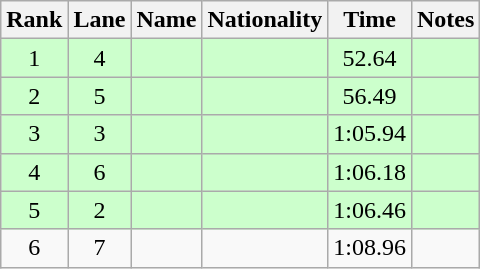<table class="wikitable sortable" style="text-align:center">
<tr>
<th>Rank</th>
<th>Lane</th>
<th>Name</th>
<th>Nationality</th>
<th>Time</th>
<th>Notes</th>
</tr>
<tr bgcolor=ccffcc>
<td>1</td>
<td>4</td>
<td align=left></td>
<td align=left></td>
<td>52.64</td>
<td><strong></strong> <strong></strong></td>
</tr>
<tr bgcolor=ccffcc>
<td>2</td>
<td>5</td>
<td align=left></td>
<td align=left></td>
<td>56.49</td>
<td><strong></strong></td>
</tr>
<tr bgcolor=ccffcc>
<td>3</td>
<td>3</td>
<td align=left></td>
<td align=left></td>
<td>1:05.94</td>
<td><strong></strong></td>
</tr>
<tr bgcolor=ccffcc>
<td>4</td>
<td>6</td>
<td align=left></td>
<td align=left></td>
<td>1:06.18</td>
<td><strong></strong></td>
</tr>
<tr bgcolor=ccffcc>
<td>5</td>
<td>2</td>
<td align=left></td>
<td align=left></td>
<td>1:06.46</td>
<td><strong></strong></td>
</tr>
<tr>
<td>6</td>
<td>7</td>
<td align=left></td>
<td align=left></td>
<td>1:08.96</td>
<td></td>
</tr>
</table>
